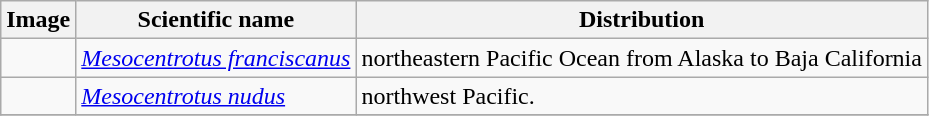<table class="wikitable">
<tr>
<th>Image</th>
<th>Scientific name</th>
<th>Distribution</th>
</tr>
<tr>
<td></td>
<td><em><a href='#'>Mesocentrotus franciscanus</a></em> </td>
<td>northeastern Pacific Ocean from Alaska to Baja California</td>
</tr>
<tr>
<td></td>
<td><em><a href='#'>Mesocentrotus nudus</a></em> </td>
<td>northwest Pacific.</td>
</tr>
<tr>
</tr>
</table>
